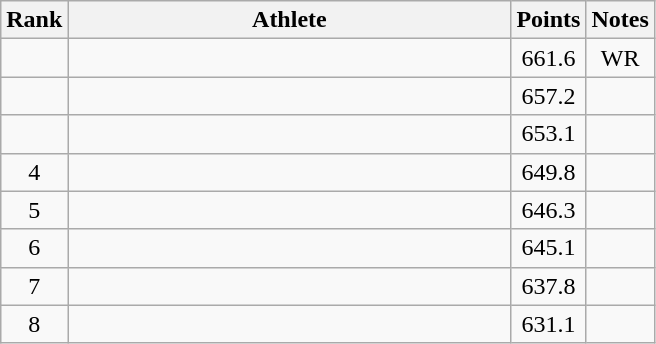<table class="wikitable" style="text-align:center">
<tr>
<th>Rank</th>
<th Style="width:18em">Athlete</th>
<th>Points</th>
<th>Notes</th>
</tr>
<tr>
<td></td>
<td style="text-align:left"></td>
<td>661.6</td>
<td>WR</td>
</tr>
<tr>
<td></td>
<td style="text-align:left"></td>
<td>657.2</td>
<td></td>
</tr>
<tr>
<td></td>
<td style="text-align:left"></td>
<td>653.1</td>
<td></td>
</tr>
<tr>
<td>4</td>
<td style="text-align:left"></td>
<td>649.8</td>
<td></td>
</tr>
<tr>
<td>5</td>
<td style="text-align:left"></td>
<td>646.3</td>
<td></td>
</tr>
<tr>
<td>6</td>
<td style="text-align:left"></td>
<td>645.1</td>
<td></td>
</tr>
<tr>
<td>7</td>
<td style="text-align:left"></td>
<td>637.8</td>
<td></td>
</tr>
<tr>
<td>8</td>
<td style="text-align:left"></td>
<td>631.1</td>
<td></td>
</tr>
</table>
